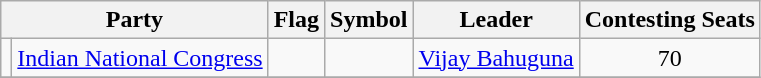<table class="wikitable" style="text-align:center">
<tr>
<th colspan="2">Party</th>
<th>Flag</th>
<th>Symbol</th>
<th>Leader</th>
<th>Contesting Seats</th>
</tr>
<tr>
<td></td>
<td><a href='#'>Indian National Congress</a></td>
<td></td>
<td></td>
<td><a href='#'>Vijay Bahuguna</a></td>
<td>70</td>
</tr>
<tr>
</tr>
</table>
